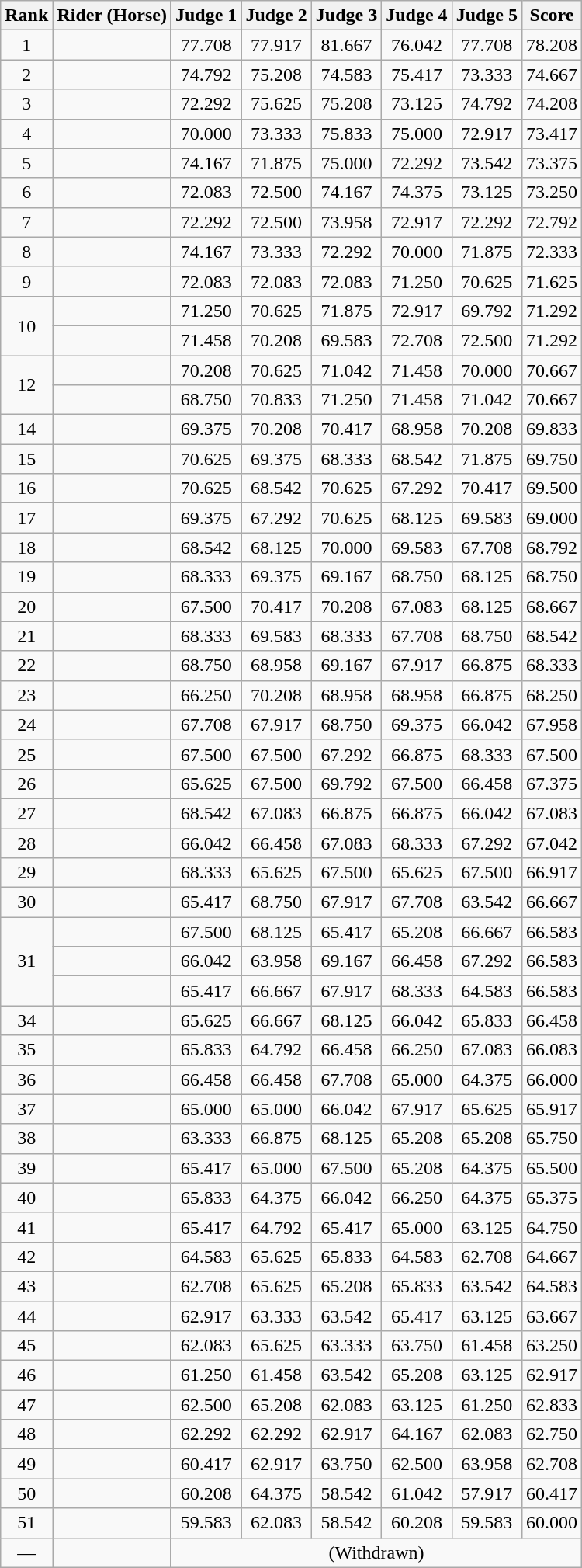<table class="wikitable" style="text-align:center">
<tr>
<th>Rank</th>
<th>Rider (Horse)</th>
<th>Judge 1</th>
<th>Judge 2</th>
<th>Judge 3</th>
<th>Judge 4</th>
<th>Judge 5</th>
<th>Score</th>
</tr>
<tr>
<td>1</td>
<td align=left></td>
<td>77.708</td>
<td>77.917</td>
<td>81.667</td>
<td>76.042</td>
<td>77.708</td>
<td>78.208</td>
</tr>
<tr>
<td>2</td>
<td align=left></td>
<td>74.792</td>
<td>75.208</td>
<td>74.583</td>
<td>75.417</td>
<td>73.333</td>
<td>74.667</td>
</tr>
<tr>
<td>3</td>
<td align=left></td>
<td>72.292</td>
<td>75.625</td>
<td>75.208</td>
<td>73.125</td>
<td>74.792</td>
<td>74.208</td>
</tr>
<tr>
<td>4</td>
<td align=left></td>
<td>70.000</td>
<td>73.333</td>
<td>75.833</td>
<td>75.000</td>
<td>72.917</td>
<td>73.417</td>
</tr>
<tr>
<td>5</td>
<td align=left></td>
<td>74.167</td>
<td>71.875</td>
<td>75.000</td>
<td>72.292</td>
<td>73.542</td>
<td>73.375</td>
</tr>
<tr>
<td>6</td>
<td align=left></td>
<td>72.083</td>
<td>72.500</td>
<td>74.167</td>
<td>74.375</td>
<td>73.125</td>
<td>73.250</td>
</tr>
<tr>
<td>7</td>
<td align=left></td>
<td>72.292</td>
<td>72.500</td>
<td>73.958</td>
<td>72.917</td>
<td>72.292</td>
<td>72.792</td>
</tr>
<tr>
<td>8</td>
<td align=left></td>
<td>74.167</td>
<td>73.333</td>
<td>72.292</td>
<td>70.000</td>
<td>71.875</td>
<td>72.333</td>
</tr>
<tr>
<td>9</td>
<td align=left></td>
<td>72.083</td>
<td>72.083</td>
<td>72.083</td>
<td>71.250</td>
<td>70.625</td>
<td>71.625</td>
</tr>
<tr>
<td rowspan="2">10</td>
<td align=left></td>
<td>71.250</td>
<td>70.625</td>
<td>71.875</td>
<td>72.917</td>
<td>69.792</td>
<td>71.292</td>
</tr>
<tr>
<td align=left></td>
<td>71.458</td>
<td>70.208</td>
<td>69.583</td>
<td>72.708</td>
<td>72.500</td>
<td>71.292</td>
</tr>
<tr>
<td rowspan="2">12</td>
<td align=left></td>
<td>70.208</td>
<td>70.625</td>
<td>71.042</td>
<td>71.458</td>
<td>70.000</td>
<td>70.667</td>
</tr>
<tr>
<td align=left></td>
<td>68.750</td>
<td>70.833</td>
<td>71.250</td>
<td>71.458</td>
<td>71.042</td>
<td>70.667</td>
</tr>
<tr>
<td>14</td>
<td align=left></td>
<td>69.375</td>
<td>70.208</td>
<td>70.417</td>
<td>68.958</td>
<td>70.208</td>
<td>69.833</td>
</tr>
<tr>
<td>15</td>
<td align=left></td>
<td>70.625</td>
<td>69.375</td>
<td>68.333</td>
<td>68.542</td>
<td>71.875</td>
<td>69.750</td>
</tr>
<tr>
<td>16</td>
<td align=left></td>
<td>70.625</td>
<td>68.542</td>
<td>70.625</td>
<td>67.292</td>
<td>70.417</td>
<td>69.500</td>
</tr>
<tr>
<td>17</td>
<td align=left></td>
<td>69.375</td>
<td>67.292</td>
<td>70.625</td>
<td>68.125</td>
<td>69.583</td>
<td>69.000</td>
</tr>
<tr>
<td>18</td>
<td align=left></td>
<td>68.542</td>
<td>68.125</td>
<td>70.000</td>
<td>69.583</td>
<td>67.708</td>
<td>68.792</td>
</tr>
<tr>
<td>19</td>
<td align=left></td>
<td>68.333</td>
<td>69.375</td>
<td>69.167</td>
<td>68.750</td>
<td>68.125</td>
<td>68.750</td>
</tr>
<tr>
<td>20</td>
<td align=left></td>
<td>67.500</td>
<td>70.417</td>
<td>70.208</td>
<td>67.083</td>
<td>68.125</td>
<td>68.667</td>
</tr>
<tr>
<td>21</td>
<td align=left></td>
<td>68.333</td>
<td>69.583</td>
<td>68.333</td>
<td>67.708</td>
<td>68.750</td>
<td>68.542</td>
</tr>
<tr>
<td>22</td>
<td align=left></td>
<td>68.750</td>
<td>68.958</td>
<td>69.167</td>
<td>67.917</td>
<td>66.875</td>
<td>68.333</td>
</tr>
<tr>
<td>23</td>
<td align=left></td>
<td>66.250</td>
<td>70.208</td>
<td>68.958</td>
<td>68.958</td>
<td>66.875</td>
<td>68.250</td>
</tr>
<tr>
<td>24</td>
<td align=left></td>
<td>67.708</td>
<td>67.917</td>
<td>68.750</td>
<td>69.375</td>
<td>66.042</td>
<td>67.958</td>
</tr>
<tr>
<td>25</td>
<td align=left></td>
<td>67.500</td>
<td>67.500</td>
<td>67.292</td>
<td>66.875</td>
<td>68.333</td>
<td>67.500</td>
</tr>
<tr>
<td>26</td>
<td align=left></td>
<td>65.625</td>
<td>67.500</td>
<td>69.792</td>
<td>67.500</td>
<td>66.458</td>
<td>67.375</td>
</tr>
<tr>
<td>27</td>
<td align=left></td>
<td>68.542</td>
<td>67.083</td>
<td>66.875</td>
<td>66.875</td>
<td>66.042</td>
<td>67.083</td>
</tr>
<tr>
<td>28</td>
<td align=left></td>
<td>66.042</td>
<td>66.458</td>
<td>67.083</td>
<td>68.333</td>
<td>67.292</td>
<td>67.042</td>
</tr>
<tr>
<td>29</td>
<td align=left></td>
<td>68.333</td>
<td>65.625</td>
<td>67.500</td>
<td>65.625</td>
<td>67.500</td>
<td>66.917</td>
</tr>
<tr>
<td>30</td>
<td align=left></td>
<td>65.417</td>
<td>68.750</td>
<td>67.917</td>
<td>67.708</td>
<td>63.542</td>
<td>66.667</td>
</tr>
<tr>
<td rowspan="3">31</td>
<td align=left></td>
<td>67.500</td>
<td>68.125</td>
<td>65.417</td>
<td>65.208</td>
<td>66.667</td>
<td>66.583</td>
</tr>
<tr>
<td align=left></td>
<td>66.042</td>
<td>63.958</td>
<td>69.167</td>
<td>66.458</td>
<td>67.292</td>
<td>66.583</td>
</tr>
<tr>
<td align=left></td>
<td>65.417</td>
<td>66.667</td>
<td>67.917</td>
<td>68.333</td>
<td>64.583</td>
<td>66.583</td>
</tr>
<tr>
<td>34</td>
<td align=left></td>
<td>65.625</td>
<td>66.667</td>
<td>68.125</td>
<td>66.042</td>
<td>65.833</td>
<td>66.458</td>
</tr>
<tr>
<td>35</td>
<td align=left></td>
<td>65.833</td>
<td>64.792</td>
<td>66.458</td>
<td>66.250</td>
<td>67.083</td>
<td>66.083</td>
</tr>
<tr>
<td>36</td>
<td align=left></td>
<td>66.458</td>
<td>66.458</td>
<td>67.708</td>
<td>65.000</td>
<td>64.375</td>
<td>66.000</td>
</tr>
<tr>
<td>37</td>
<td align=left></td>
<td>65.000</td>
<td>65.000</td>
<td>66.042</td>
<td>67.917</td>
<td>65.625</td>
<td>65.917</td>
</tr>
<tr>
<td>38</td>
<td align=left></td>
<td>63.333</td>
<td>66.875</td>
<td>68.125</td>
<td>65.208</td>
<td>65.208</td>
<td>65.750</td>
</tr>
<tr>
<td>39</td>
<td align=left></td>
<td>65.417</td>
<td>65.000</td>
<td>67.500</td>
<td>65.208</td>
<td>64.375</td>
<td>65.500</td>
</tr>
<tr>
<td>40</td>
<td align=left></td>
<td>65.833</td>
<td>64.375</td>
<td>66.042</td>
<td>66.250</td>
<td>64.375</td>
<td>65.375</td>
</tr>
<tr>
<td>41</td>
<td align=left></td>
<td>65.417</td>
<td>64.792</td>
<td>65.417</td>
<td>65.000</td>
<td>63.125</td>
<td>64.750</td>
</tr>
<tr>
<td>42</td>
<td align=left></td>
<td>64.583</td>
<td>65.625</td>
<td>65.833</td>
<td>64.583</td>
<td>62.708</td>
<td>64.667</td>
</tr>
<tr>
<td>43</td>
<td align=left></td>
<td>62.708</td>
<td>65.625</td>
<td>65.208</td>
<td>65.833</td>
<td>63.542</td>
<td>64.583</td>
</tr>
<tr>
<td>44</td>
<td align=left></td>
<td>62.917</td>
<td>63.333</td>
<td>63.542</td>
<td>65.417</td>
<td>63.125</td>
<td>63.667</td>
</tr>
<tr>
<td>45</td>
<td align=left></td>
<td>62.083</td>
<td>65.625</td>
<td>63.333</td>
<td>63.750</td>
<td>61.458</td>
<td>63.250</td>
</tr>
<tr>
<td>46</td>
<td align=left></td>
<td>61.250</td>
<td>61.458</td>
<td>63.542</td>
<td>65.208</td>
<td>63.125</td>
<td>62.917</td>
</tr>
<tr>
<td>47</td>
<td align=left></td>
<td>62.500</td>
<td>65.208</td>
<td>62.083</td>
<td>63.125</td>
<td>61.250</td>
<td>62.833</td>
</tr>
<tr>
<td>48</td>
<td align=left></td>
<td>62.292</td>
<td>62.292</td>
<td>62.917</td>
<td>64.167</td>
<td>62.083</td>
<td>62.750</td>
</tr>
<tr>
<td>49</td>
<td align=left></td>
<td>60.417</td>
<td>62.917</td>
<td>63.750</td>
<td>62.500</td>
<td>63.958</td>
<td>62.708</td>
</tr>
<tr>
<td>50</td>
<td align=left></td>
<td>60.208</td>
<td>64.375</td>
<td>58.542</td>
<td>61.042</td>
<td>57.917</td>
<td>60.417</td>
</tr>
<tr>
<td>51</td>
<td align=left></td>
<td>59.583</td>
<td>62.083</td>
<td>58.542</td>
<td>60.208</td>
<td>59.583</td>
<td>60.000</td>
</tr>
<tr>
<td>—</td>
<td align=left></td>
<td colspan="6">(Withdrawn)</td>
</tr>
</table>
